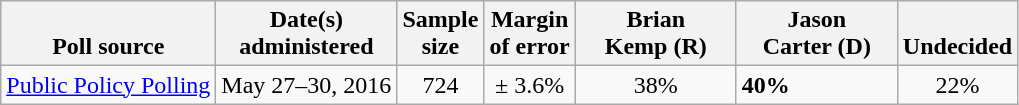<table class="wikitable">
<tr valign=bottom>
<th>Poll source</th>
<th>Date(s)<br>administered</th>
<th>Sample<br>size</th>
<th>Margin<br>of error</th>
<th style="width:100px;">Brian<br>Kemp (R)</th>
<th style="width:100px;">Jason<br>Carter (D)</th>
<th>Undecided</th>
</tr>
<tr>
<td><a href='#'>Public Policy Polling</a></td>
<td align=center>May 27–30, 2016</td>
<td align=center>724</td>
<td align=center>± 3.6%</td>
<td align=center>38%</td>
<td><strong>40%</strong></td>
<td align=center>22%</td>
</tr>
</table>
